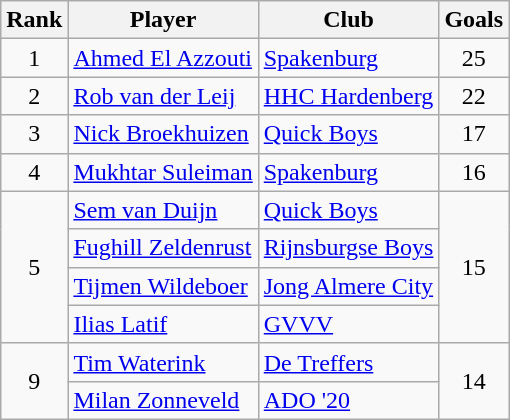<table class="wikitable" style="text-align:center;">
<tr>
<th>Rank</th>
<th>Player</th>
<th>Club</th>
<th>Goals</th>
</tr>
<tr>
<td>1</td>
<td align="left"> <a href='#'>Ahmed El Azzouti</a></td>
<td align="left"><a href='#'>Spakenburg</a></td>
<td>25</td>
</tr>
<tr>
<td>2</td>
<td align="left"> <a href='#'>Rob van der Leij</a></td>
<td align="left"><a href='#'>HHC Hardenberg</a></td>
<td>22</td>
</tr>
<tr>
<td>3</td>
<td align="left"> <a href='#'>Nick Broekhuizen</a></td>
<td align="left"><a href='#'>Quick Boys</a></td>
<td>17</td>
</tr>
<tr>
<td>4</td>
<td align="left"> <a href='#'>Mukhtar Suleiman</a></td>
<td align="left"><a href='#'>Spakenburg</a></td>
<td>16</td>
</tr>
<tr>
<td rowspan="4">5</td>
<td align="left"> <a href='#'>Sem van Duijn</a></td>
<td align="left"><a href='#'>Quick Boys</a></td>
<td rowspan="4">15</td>
</tr>
<tr>
<td align="left"> <a href='#'>Fughill Zeldenrust</a></td>
<td align="left"><a href='#'>Rijnsburgse Boys</a></td>
</tr>
<tr>
<td align="left"> <a href='#'>Tijmen Wildeboer</a></td>
<td align="left"><a href='#'>Jong Almere City</a></td>
</tr>
<tr>
<td align="left"> <a href='#'>Ilias Latif</a></td>
<td align="left"><a href='#'>GVVV</a></td>
</tr>
<tr>
<td rowspan="2">9</td>
<td align="left"> <a href='#'>Tim Waterink</a></td>
<td align="left"><a href='#'>De Treffers</a></td>
<td rowspan="2">14</td>
</tr>
<tr>
<td align="left"> <a href='#'>Milan Zonneveld</a></td>
<td align="left"><a href='#'>ADO '20</a></td>
</tr>
</table>
